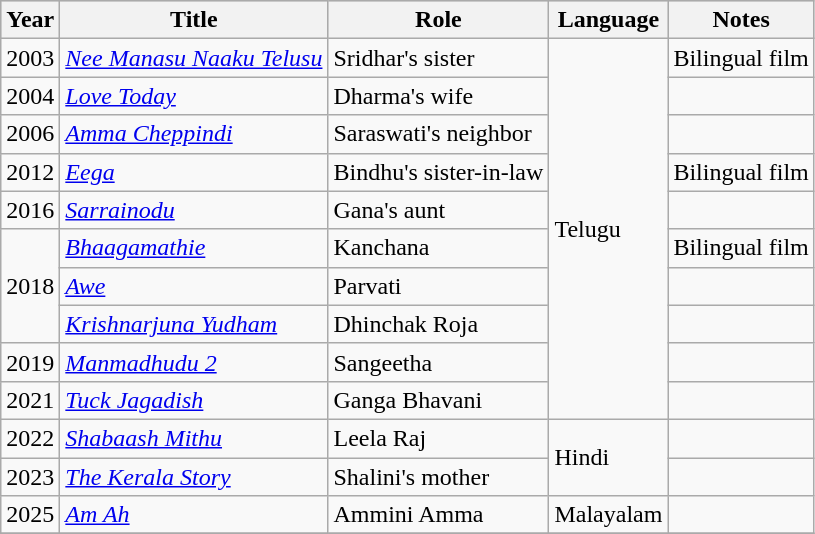<table class="wikitable">
<tr style="background:#ccc; text-align:center;">
<th>Year</th>
<th>Title</th>
<th>Role</th>
<th>Language</th>
<th>Notes</th>
</tr>
<tr>
<td>2003</td>
<td><em><a href='#'>Nee Manasu Naaku Telusu</a></em></td>
<td>Sridhar's sister</td>
<td rowspan="10">Telugu</td>
<td>Bilingual film</td>
</tr>
<tr>
<td>2004</td>
<td><em><a href='#'>Love Today</a></em></td>
<td>Dharma's wife</td>
<td></td>
</tr>
<tr>
<td>2006</td>
<td><em><a href='#'>Amma Cheppindi</a></em></td>
<td>Saraswati's neighbor</td>
<td></td>
</tr>
<tr>
<td>2012</td>
<td><em><a href='#'>Eega</a></em></td>
<td>Bindhu's sister-in-law</td>
<td>Bilingual film</td>
</tr>
<tr>
<td>2016</td>
<td><em><a href='#'>Sarrainodu</a></em></td>
<td>Gana's aunt</td>
<td></td>
</tr>
<tr>
<td rowspan="3">2018</td>
<td><em><a href='#'>Bhaagamathie</a></em></td>
<td>Kanchana</td>
<td>Bilingual film</td>
</tr>
<tr>
<td><em><a href='#'>Awe</a></em></td>
<td>Parvati</td>
<td></td>
</tr>
<tr>
<td><em><a href='#'>Krishnarjuna Yudham</a></em></td>
<td>Dhinchak Roja</td>
<td></td>
</tr>
<tr>
<td>2019</td>
<td><em><a href='#'>Manmadhudu 2</a></em></td>
<td>Sangeetha</td>
<td></td>
</tr>
<tr>
<td>2021</td>
<td><em><a href='#'>Tuck Jagadish</a></em></td>
<td>Ganga Bhavani</td>
<td></td>
</tr>
<tr>
<td>2022</td>
<td><em><a href='#'>Shabaash Mithu</a></em></td>
<td>Leela Raj</td>
<td rowspan="2">Hindi</td>
<td></td>
</tr>
<tr>
<td>2023</td>
<td><em><a href='#'>The Kerala Story</a></em></td>
<td>Shalini's mother</td>
<td></td>
</tr>
<tr>
<td>2025</td>
<td><em><a href='#'>Am Ah</a></em></td>
<td>Ammini Amma</td>
<td>Malayalam</td>
<td></td>
</tr>
<tr>
</tr>
</table>
